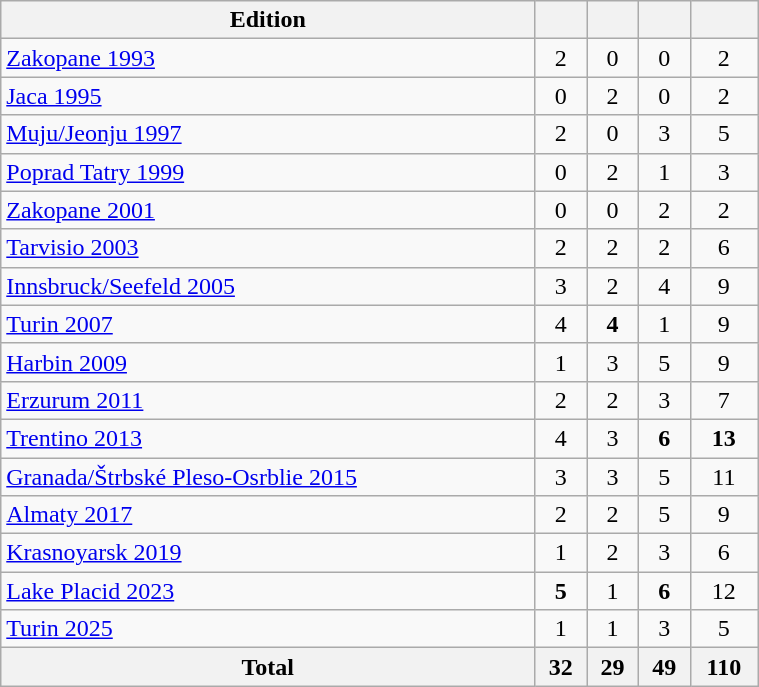<table class="wikitable" width="40%" style="font-size:100%; text-align:center;">
<tr>
<th>Edition</th>
<th></th>
<th></th>
<th></th>
<th></th>
</tr>
<tr>
<td align="left"> <a href='#'>Zakopane 1993</a></td>
<td>2</td>
<td>0</td>
<td>0</td>
<td>2</td>
</tr>
<tr>
<td align="left"> <a href='#'>Jaca 1995</a></td>
<td>0</td>
<td>2</td>
<td>0</td>
<td>2</td>
</tr>
<tr>
<td align="left"> <a href='#'>Muju/Jeonju 1997</a></td>
<td>2</td>
<td>0</td>
<td>3</td>
<td>5</td>
</tr>
<tr>
<td align="left"> <a href='#'>Poprad Tatry 1999</a></td>
<td>0</td>
<td>2</td>
<td>1</td>
<td>3</td>
</tr>
<tr>
<td align="left"> <a href='#'>Zakopane 2001</a></td>
<td>0</td>
<td>0</td>
<td>2</td>
<td>2</td>
</tr>
<tr>
<td align="left"> <a href='#'>Tarvisio 2003</a></td>
<td>2</td>
<td>2</td>
<td>2</td>
<td>6</td>
</tr>
<tr>
<td align="left"> <a href='#'>Innsbruck/Seefeld 2005</a></td>
<td>3</td>
<td>2</td>
<td>4</td>
<td>9</td>
</tr>
<tr>
<td align="left"> <a href='#'>Turin 2007</a></td>
<td>4</td>
<td><strong>4</strong></td>
<td>1</td>
<td>9</td>
</tr>
<tr>
<td align="left"> <a href='#'>Harbin 2009</a></td>
<td>1</td>
<td>3</td>
<td>5</td>
<td>9</td>
</tr>
<tr>
<td align="left"> <a href='#'>Erzurum 2011</a></td>
<td>2</td>
<td>2</td>
<td>3</td>
<td>7</td>
</tr>
<tr>
<td align="left"> <a href='#'>Trentino 2013</a></td>
<td>4</td>
<td>3</td>
<td><strong>6</strong></td>
<td><strong>13</strong></td>
</tr>
<tr>
<td align="left"> <a href='#'>Granada/Štrbské Pleso-Osrblie 2015</a></td>
<td>3</td>
<td>3</td>
<td>5</td>
<td>11</td>
</tr>
<tr>
<td align="left"> <a href='#'>Almaty 2017</a></td>
<td>2</td>
<td>2</td>
<td>5</td>
<td>9</td>
</tr>
<tr>
<td align="left"> <a href='#'>Krasnoyarsk 2019</a></td>
<td>1</td>
<td>2</td>
<td>3</td>
<td>6</td>
</tr>
<tr>
<td align=left> <a href='#'>Lake Placid 2023</a></td>
<td><strong>5</strong></td>
<td>1</td>
<td><strong>6</strong></td>
<td>12</td>
</tr>
<tr>
<td align=left> <a href='#'>Turin 2025</a></td>
<td>1</td>
<td>1</td>
<td>3</td>
<td>5</td>
</tr>
<tr>
<th>Total</th>
<th>32</th>
<th>29</th>
<th>49</th>
<th>110</th>
</tr>
</table>
